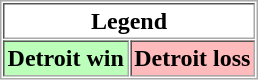<table align="center" border="1" cellpadding="2" cellspacing="1" style="border:1px solid #aaa">
<tr>
<th colspan="2">Legend</th>
</tr>
<tr>
<th bgcolor="bbffbb">Detroit win</th>
<th bgcolor="ffbbbb">Detroit loss</th>
</tr>
</table>
